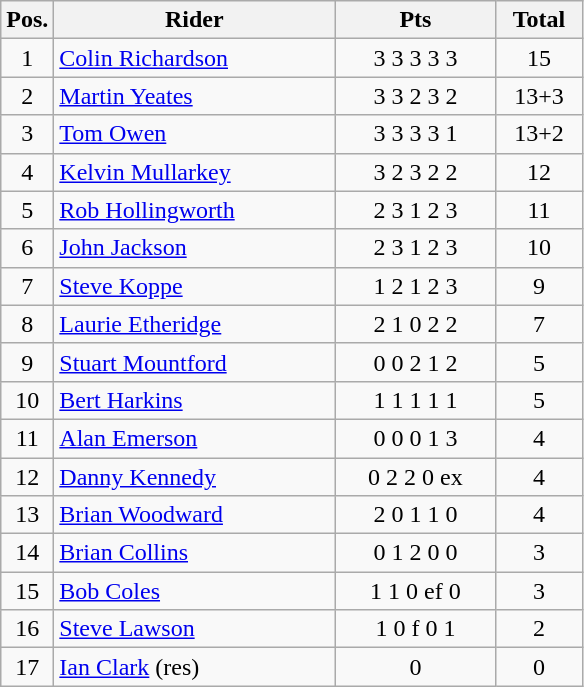<table class=wikitable>
<tr>
<th width=25px>Pos.</th>
<th width=180px>Rider</th>
<th width=100px>Pts</th>
<th width=50px>Total</th>
</tr>
<tr align=center >
<td>1</td>
<td align=left> <a href='#'>Colin Richardson</a></td>
<td>3	3	3	3	3</td>
<td>15</td>
</tr>
<tr align=center>
<td>2</td>
<td align=left> <a href='#'>Martin Yeates</a></td>
<td>3	3	2	3	2</td>
<td>13+3</td>
</tr>
<tr align=center>
<td>3</td>
<td align=left> <a href='#'>Tom Owen</a></td>
<td>3	3	3	3	1</td>
<td>13+2</td>
</tr>
<tr align=center>
<td>4</td>
<td align=left> <a href='#'>Kelvin Mullarkey</a></td>
<td>3	2	3	2	2</td>
<td>12</td>
</tr>
<tr align=center>
<td>5</td>
<td align=left> <a href='#'>Rob Hollingworth</a></td>
<td>2	3	1	2	3</td>
<td>11</td>
</tr>
<tr align=center>
<td>6</td>
<td align=left> <a href='#'>John Jackson</a></td>
<td>2	3	1	2	3</td>
<td>10</td>
</tr>
<tr align=center>
<td>7</td>
<td align=left> <a href='#'>Steve Koppe</a></td>
<td>1	2	1	2	3</td>
<td>9</td>
</tr>
<tr align=center>
<td>8</td>
<td align=left> <a href='#'>Laurie Etheridge</a></td>
<td>2	1	0	2	2</td>
<td>7</td>
</tr>
<tr align=center>
<td>9</td>
<td align=left> <a href='#'>Stuart Mountford</a></td>
<td>0	0	2	1	2</td>
<td>5</td>
</tr>
<tr align=center>
<td>10</td>
<td align=left> <a href='#'>Bert Harkins</a></td>
<td>1	1	1	1	1</td>
<td>5</td>
</tr>
<tr align=center>
<td>11</td>
<td align=left> <a href='#'>Alan Emerson</a></td>
<td>0	0	0	1	3</td>
<td>4</td>
</tr>
<tr align=center>
<td>12</td>
<td align=left> <a href='#'>Danny Kennedy</a></td>
<td>0	2	2	0	ex</td>
<td>4</td>
</tr>
<tr align=center>
<td>13</td>
<td align=left> <a href='#'>Brian Woodward</a></td>
<td>2	0	1	1	0</td>
<td>4</td>
</tr>
<tr align=center>
<td>14</td>
<td align=left> <a href='#'>Brian Collins</a></td>
<td>0	1	2	0	0</td>
<td>3</td>
</tr>
<tr align=center>
<td>15</td>
<td align=left> <a href='#'>Bob Coles</a></td>
<td>1	1	0	ef	0</td>
<td>3</td>
</tr>
<tr align=center>
<td>16</td>
<td align=left> <a href='#'>Steve Lawson</a></td>
<td>1	0	f	0	1</td>
<td>2</td>
</tr>
<tr align=center>
<td>17</td>
<td align=left> <a href='#'>Ian Clark</a> (res)</td>
<td>0</td>
<td>0</td>
</tr>
</table>
